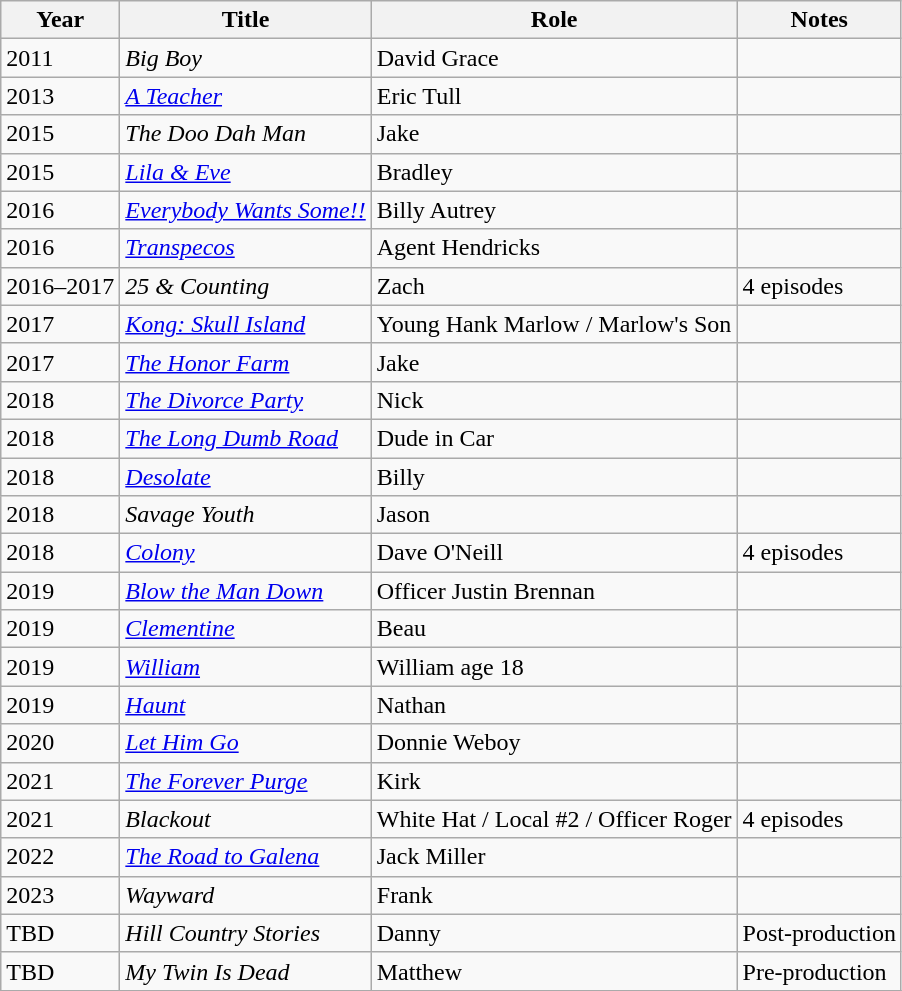<table class="wikitable sortable">
<tr>
<th>Year</th>
<th>Title</th>
<th>Role</th>
<th class="unsortable">Notes</th>
</tr>
<tr>
<td>2011</td>
<td><em>Big Boy</em></td>
<td>David Grace</td>
<td></td>
</tr>
<tr>
<td>2013</td>
<td><em><a href='#'>A Teacher</a></em></td>
<td>Eric Tull</td>
<td></td>
</tr>
<tr>
<td>2015</td>
<td><em>The Doo Dah Man</em></td>
<td>Jake</td>
<td></td>
</tr>
<tr>
<td>2015</td>
<td><em><a href='#'>Lila & Eve</a></em></td>
<td>Bradley</td>
<td></td>
</tr>
<tr>
<td>2016</td>
<td><em><a href='#'>Everybody Wants Some!!</a></em></td>
<td>Billy Autrey</td>
<td></td>
</tr>
<tr>
<td>2016</td>
<td><em><a href='#'>Transpecos</a></em></td>
<td>Agent Hendricks</td>
<td></td>
</tr>
<tr>
<td>2016–2017</td>
<td><em>25 & Counting</em></td>
<td>Zach</td>
<td>4 episodes</td>
</tr>
<tr>
<td>2017</td>
<td><em><a href='#'>Kong: Skull Island</a></em></td>
<td>Young Hank Marlow / Marlow's Son</td>
<td></td>
</tr>
<tr>
<td>2017</td>
<td><em><a href='#'>The Honor Farm</a></em></td>
<td>Jake</td>
<td></td>
</tr>
<tr>
<td>2018</td>
<td><em><a href='#'>The Divorce Party</a></em></td>
<td>Nick</td>
<td></td>
</tr>
<tr>
<td>2018</td>
<td><em><a href='#'>The Long Dumb Road</a></em></td>
<td>Dude in Car</td>
<td></td>
</tr>
<tr>
<td>2018</td>
<td><em><a href='#'>Desolate</a></em></td>
<td>Billy</td>
<td></td>
</tr>
<tr>
<td>2018</td>
<td><em>Savage Youth</em></td>
<td>Jason</td>
<td></td>
</tr>
<tr>
<td>2018</td>
<td><em><a href='#'>Colony</a></em></td>
<td>Dave O'Neill</td>
<td>4 episodes</td>
</tr>
<tr>
<td>2019</td>
<td><em><a href='#'>Blow the Man Down</a></em></td>
<td>Officer Justin Brennan</td>
<td></td>
</tr>
<tr>
<td>2019</td>
<td><em><a href='#'>Clementine</a></em></td>
<td>Beau</td>
<td></td>
</tr>
<tr>
<td>2019</td>
<td><em><a href='#'>William</a></em></td>
<td>William age 18</td>
<td></td>
</tr>
<tr>
<td>2019</td>
<td><em><a href='#'>Haunt</a></em></td>
<td>Nathan</td>
<td></td>
</tr>
<tr>
<td>2020</td>
<td><em><a href='#'>Let Him Go</a></em></td>
<td>Donnie Weboy</td>
<td></td>
</tr>
<tr>
<td>2021</td>
<td><em><a href='#'>The Forever Purge</a></em></td>
<td>Kirk</td>
<td></td>
</tr>
<tr>
<td>2021</td>
<td><em>Blackout</em></td>
<td>White Hat / Local #2 / Officer Roger</td>
<td>4 episodes</td>
</tr>
<tr>
<td>2022</td>
<td><em><a href='#'>The Road to Galena</a></em></td>
<td>Jack Miller</td>
<td></td>
</tr>
<tr>
<td>2023</td>
<td><em>Wayward</em></td>
<td>Frank</td>
<td></td>
</tr>
<tr>
<td>TBD</td>
<td><em>Hill Country Stories</em></td>
<td>Danny</td>
<td>Post-production</td>
</tr>
<tr>
<td>TBD</td>
<td><em>My Twin Is Dead</em></td>
<td>Matthew</td>
<td>Pre-production</td>
</tr>
<tr>
</tr>
</table>
